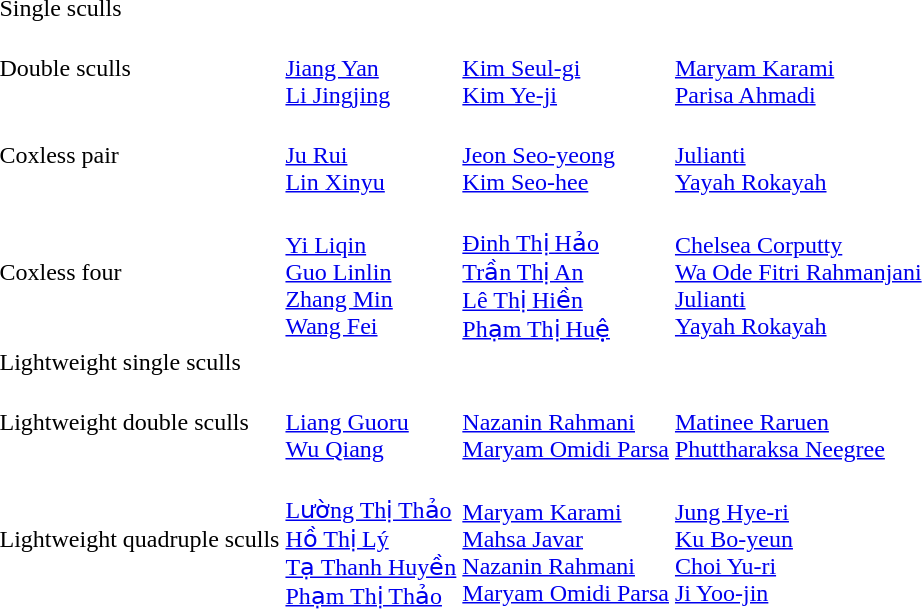<table>
<tr>
<td>Single sculls<br></td>
<td></td>
<td></td>
<td></td>
</tr>
<tr>
<td>Double sculls<br></td>
<td><br><a href='#'>Jiang Yan</a><br><a href='#'>Li Jingjing</a></td>
<td><br><a href='#'>Kim Seul-gi</a><br><a href='#'>Kim Ye-ji</a></td>
<td><br><a href='#'>Maryam Karami</a><br><a href='#'>Parisa Ahmadi</a></td>
</tr>
<tr>
<td>Coxless pair<br></td>
<td><br><a href='#'>Ju Rui</a><br><a href='#'>Lin Xinyu</a></td>
<td><br><a href='#'>Jeon Seo-yeong</a><br><a href='#'>Kim Seo-hee</a></td>
<td><br><a href='#'>Julianti</a><br><a href='#'>Yayah Rokayah</a></td>
</tr>
<tr>
<td>Coxless four<br></td>
<td><br><a href='#'>Yi Liqin</a><br><a href='#'>Guo Linlin</a><br><a href='#'>Zhang Min</a><br><a href='#'>Wang Fei</a></td>
<td><br><a href='#'>Đinh Thị Hảo</a><br><a href='#'>Trần Thị An</a><br><a href='#'>Lê Thị Hiền</a><br><a href='#'>Phạm Thị Huệ</a></td>
<td><br><a href='#'>Chelsea Corputty</a><br><a href='#'>Wa Ode Fitri Rahmanjani</a><br><a href='#'>Julianti</a><br><a href='#'>Yayah Rokayah</a></td>
</tr>
<tr>
<td>Lightweight single sculls<br></td>
<td></td>
<td></td>
<td></td>
</tr>
<tr>
<td>Lightweight double sculls<br></td>
<td><br><a href='#'>Liang Guoru</a><br><a href='#'>Wu Qiang</a></td>
<td><br><a href='#'>Nazanin Rahmani</a><br><a href='#'>Maryam Omidi Parsa</a></td>
<td><br><a href='#'>Matinee Raruen</a><br><a href='#'>Phuttharaksa Neegree</a></td>
</tr>
<tr>
<td>Lightweight quadruple sculls<br></td>
<td><br><a href='#'>Lường Thị Thảo</a><br><a href='#'>Hồ Thị Lý</a><br><a href='#'>Tạ Thanh Huyền</a><br><a href='#'>Phạm Thị Thảo</a></td>
<td><br><a href='#'>Maryam Karami</a><br><a href='#'>Mahsa Javar</a><br><a href='#'>Nazanin Rahmani</a><br><a href='#'>Maryam Omidi Parsa</a></td>
<td><br><a href='#'>Jung Hye-ri</a><br><a href='#'>Ku Bo-yeun</a><br><a href='#'>Choi Yu-ri</a><br><a href='#'>Ji Yoo-jin</a></td>
</tr>
</table>
